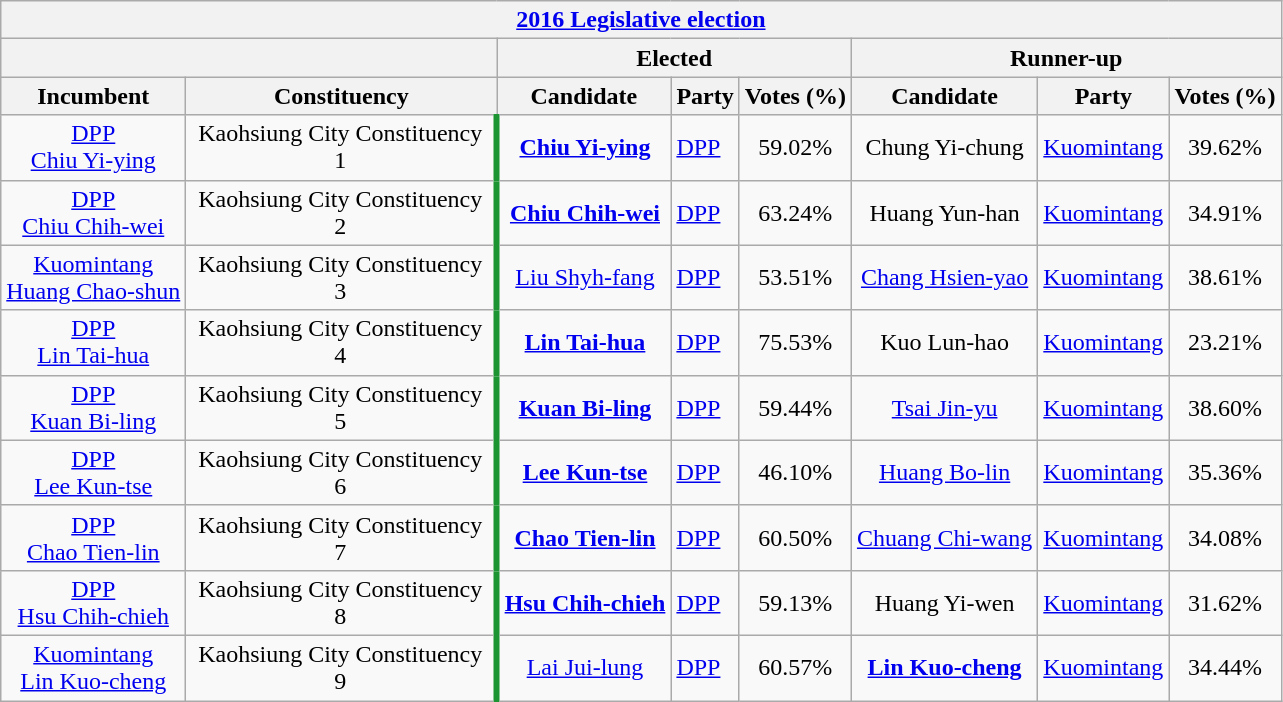<table class="wikitable collapsible sortable" style="text-align:center">
<tr>
<th colspan=8><a href='#'>2016 Legislative election</a></th>
</tr>
<tr>
<th colspan=2> </th>
<th colspan=3>Elected</th>
<th colspan=3>Runner-up</th>
</tr>
<tr>
<th>Incumbent</th>
<th style="width:200px;">Constituency</th>
<th>Candidate</th>
<th>Party</th>
<th>Votes (%)</th>
<th>Candidate</th>
<th>Party</th>
<th>Votes (%)</th>
</tr>
<tr>
<td><a href='#'>DPP</a><br><a href='#'>Chiu Yi-ying</a></td>
<td align="center" style="border-right:4px solid #1B9431;">Kaohsiung City Constituency 1</td>
<td><strong><a href='#'>Chiu Yi-ying</a></strong> </td>
<td align="left"><a href='#'>DPP</a></td>
<td>59.02%</td>
<td>Chung Yi-chung</td>
<td align="left"><a href='#'>Kuomintang</a></td>
<td>39.62%</td>
</tr>
<tr>
<td><a href='#'>DPP</a><br><a href='#'>Chiu Chih-wei</a></td>
<td align="center" style="border-right:4px solid #1B9431;">Kaohsiung City Constituency 2</td>
<td><strong><a href='#'>Chiu Chih-wei</a></strong> </td>
<td align="left"><a href='#'>DPP</a></td>
<td>63.24%</td>
<td>Huang Yun-han</td>
<td align="left"><a href='#'>Kuomintang</a></td>
<td>34.91%</td>
</tr>
<tr>
<td><a href='#'>Kuomintang</a><br><a href='#'>Huang Chao-shun</a></td>
<td align="center" style="border-right:4px solid #1B9431;">Kaohsiung City Constituency 3</td>
<td><a href='#'>Liu Shyh-fang</a> </td>
<td align="left"><a href='#'>DPP</a></td>
<td>53.51%</td>
<td><a href='#'>Chang Hsien-yao</a></td>
<td align="left"><a href='#'>Kuomintang</a></td>
<td>38.61%</td>
</tr>
<tr>
<td><a href='#'>DPP</a><br><a href='#'>Lin Tai-hua</a></td>
<td align="center" style="border-right:4px solid #1B9431;">Kaohsiung City Constituency 4</td>
<td><strong><a href='#'>Lin Tai-hua</a></strong> </td>
<td align="left"><a href='#'>DPP</a></td>
<td>75.53%</td>
<td>Kuo Lun-hao</td>
<td align="left"><a href='#'>Kuomintang</a></td>
<td>23.21%</td>
</tr>
<tr>
<td><a href='#'>DPP</a><br><a href='#'>Kuan Bi-ling</a></td>
<td align="center" style="border-right:4px solid #1B9431;">Kaohsiung City Constituency 5</td>
<td><strong><a href='#'>Kuan Bi-ling</a></strong> </td>
<td align="left"><a href='#'>DPP</a></td>
<td>59.44%</td>
<td><a href='#'>Tsai Jin-yu</a></td>
<td align="left"><a href='#'>Kuomintang</a></td>
<td>38.60%</td>
</tr>
<tr>
<td><a href='#'>DPP</a><br><a href='#'>Lee Kun-tse</a></td>
<td align="center" style="border-right:4px solid #1B9431;">Kaohsiung City Constituency 6</td>
<td><strong><a href='#'>Lee Kun-tse</a></strong> </td>
<td align="left"><a href='#'>DPP</a></td>
<td>46.10%</td>
<td><a href='#'>Huang Bo-lin</a></td>
<td align="left"><a href='#'>Kuomintang</a></td>
<td>35.36%</td>
</tr>
<tr>
<td><a href='#'>DPP</a><br><a href='#'>Chao Tien-lin</a></td>
<td align="center" style="border-right:4px solid #1B9431;">Kaohsiung City Constituency 7</td>
<td><strong><a href='#'>Chao Tien-lin</a></strong> </td>
<td align="left"><a href='#'>DPP</a></td>
<td>60.50%</td>
<td><a href='#'>Chuang Chi-wang</a></td>
<td align="left"><a href='#'>Kuomintang</a></td>
<td>34.08%</td>
</tr>
<tr>
<td><a href='#'>DPP</a><br><a href='#'>Hsu Chih-chieh</a></td>
<td align="center" style="border-right:4px solid #1B9431;">Kaohsiung City Constituency 8</td>
<td><strong><a href='#'>Hsu Chih-chieh</a></strong> </td>
<td align="left"><a href='#'>DPP</a></td>
<td>59.13%</td>
<td>Huang Yi-wen</td>
<td align="left"><a href='#'>Kuomintang</a></td>
<td>31.62%</td>
</tr>
<tr>
<td><a href='#'>Kuomintang</a><br><a href='#'>Lin Kuo-cheng</a></td>
<td align="center" style="border-right:4px solid #1B9431;">Kaohsiung City Constituency 9</td>
<td><a href='#'>Lai Jui-lung</a> </td>
<td align="left"><a href='#'>DPP</a></td>
<td>60.57%</td>
<td><strong><a href='#'>Lin Kuo-cheng</a></strong></td>
<td align="left"><a href='#'>Kuomintang</a></td>
<td>34.44%</td>
</tr>
</table>
